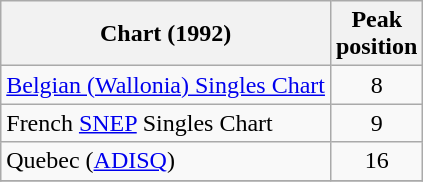<table class="wikitable sortable">
<tr>
<th>Chart (1992)</th>
<th>Peak<br>position</th>
</tr>
<tr>
<td><a href='#'>Belgian (Wallonia) Singles Chart</a></td>
<td align="center">8</td>
</tr>
<tr>
<td>French <a href='#'>SNEP</a> Singles Chart</td>
<td align="center">9</td>
</tr>
<tr>
<td>Quebec (<a href='#'>ADISQ</a>)</td>
<td align="center">16</td>
</tr>
<tr>
</tr>
</table>
